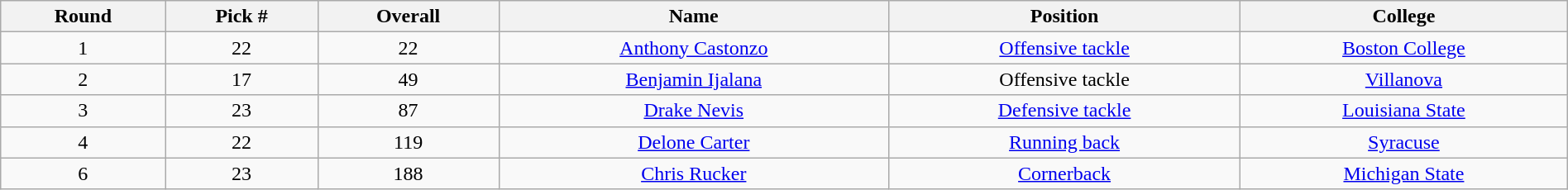<table class="wikitable sortable sortable" style="width: 100%; text-align:center">
<tr>
<th>Round</th>
<th>Pick #</th>
<th>Overall</th>
<th>Name</th>
<th>Position</th>
<th>College</th>
</tr>
<tr>
<td>1</td>
<td>22</td>
<td>22</td>
<td><a href='#'>Anthony Castonzo</a></td>
<td><a href='#'>Offensive tackle</a></td>
<td><a href='#'>Boston College</a></td>
</tr>
<tr>
<td>2</td>
<td>17</td>
<td>49</td>
<td><a href='#'>Benjamin Ijalana</a></td>
<td>Offensive tackle</td>
<td><a href='#'>Villanova</a></td>
</tr>
<tr>
<td>3</td>
<td>23</td>
<td>87</td>
<td><a href='#'>Drake Nevis</a></td>
<td><a href='#'>Defensive tackle</a></td>
<td><a href='#'>Louisiana State</a></td>
</tr>
<tr>
<td>4</td>
<td>22</td>
<td>119</td>
<td><a href='#'>Delone Carter</a></td>
<td><a href='#'>Running back</a></td>
<td><a href='#'>Syracuse</a></td>
</tr>
<tr>
<td>6</td>
<td>23</td>
<td>188</td>
<td><a href='#'>Chris Rucker</a></td>
<td><a href='#'>Cornerback</a></td>
<td><a href='#'>Michigan State</a></td>
</tr>
</table>
